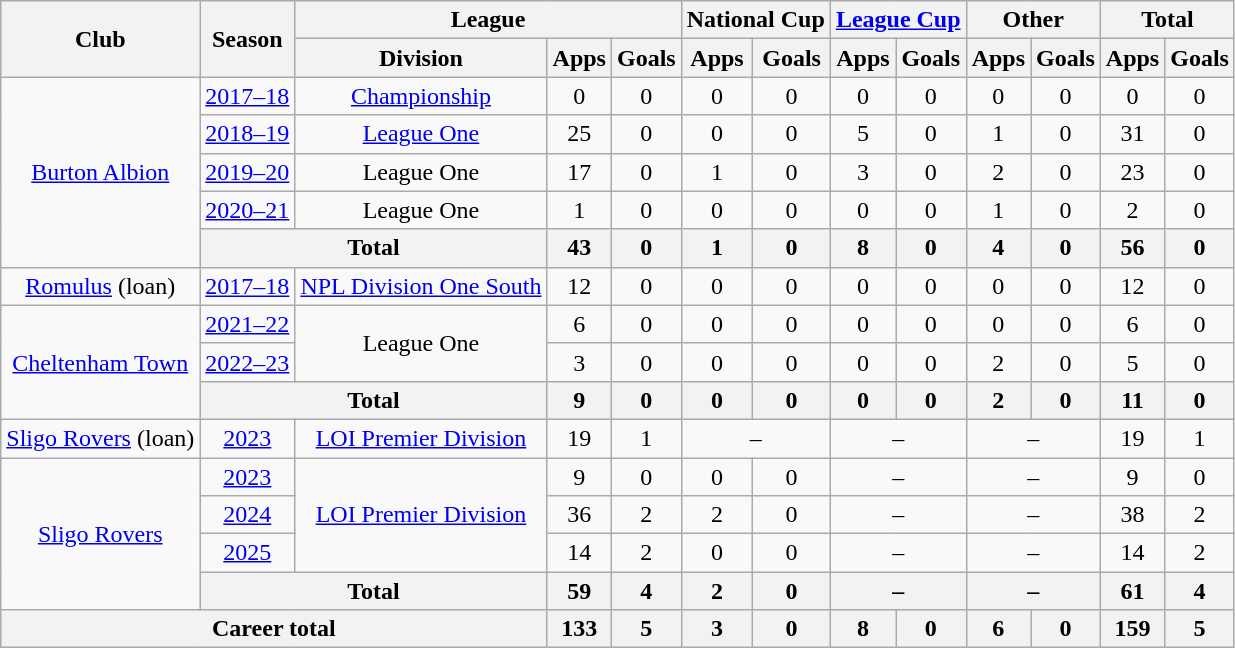<table class="wikitable" style="text-align:center;">
<tr>
<th rowspan="2">Club</th>
<th rowspan="2">Season</th>
<th colspan="3">League</th>
<th colspan="2">National Cup</th>
<th colspan="2"><a href='#'>League Cup</a></th>
<th colspan="2">Other</th>
<th colspan="2">Total</th>
</tr>
<tr>
<th>Division</th>
<th>Apps</th>
<th>Goals</th>
<th>Apps</th>
<th>Goals</th>
<th>Apps</th>
<th>Goals</th>
<th>Apps</th>
<th>Goals</th>
<th>Apps</th>
<th>Goals</th>
</tr>
<tr>
<td rowspan="5"><a href='#'>Burton Albion</a></td>
<td><a href='#'>2017–18</a></td>
<td><a href='#'>Championship</a></td>
<td>0</td>
<td>0</td>
<td>0</td>
<td>0</td>
<td>0</td>
<td>0</td>
<td>0</td>
<td>0</td>
<td>0</td>
<td>0</td>
</tr>
<tr>
<td><a href='#'>2018–19</a></td>
<td><a href='#'>League One</a></td>
<td>25</td>
<td>0</td>
<td>0</td>
<td>0</td>
<td>5</td>
<td>0</td>
<td>1</td>
<td>0</td>
<td>31</td>
<td>0</td>
</tr>
<tr>
<td><a href='#'>2019–20</a></td>
<td>League One</td>
<td>17</td>
<td>0</td>
<td>1</td>
<td>0</td>
<td>3</td>
<td>0</td>
<td>2</td>
<td>0</td>
<td>23</td>
<td>0</td>
</tr>
<tr>
<td><a href='#'>2020–21</a></td>
<td>League One</td>
<td>1</td>
<td>0</td>
<td>0</td>
<td>0</td>
<td>0</td>
<td>0</td>
<td>1</td>
<td>0</td>
<td>2</td>
<td>0</td>
</tr>
<tr>
<th colspan="2">Total</th>
<th>43</th>
<th>0</th>
<th>1</th>
<th>0</th>
<th>8</th>
<th>0</th>
<th>4</th>
<th>0</th>
<th>56</th>
<th>0</th>
</tr>
<tr>
<td><a href='#'>Romulus</a> (loan)</td>
<td><a href='#'>2017–18</a></td>
<td><a href='#'>NPL Division One South</a></td>
<td>12</td>
<td>0</td>
<td>0</td>
<td>0</td>
<td>0</td>
<td>0</td>
<td>0</td>
<td>0</td>
<td>12</td>
<td>0</td>
</tr>
<tr>
<td rowspan="3"><a href='#'>Cheltenham Town</a></td>
<td><a href='#'>2021–22</a></td>
<td rowspan="2">League One</td>
<td>6</td>
<td>0</td>
<td>0</td>
<td>0</td>
<td>0</td>
<td>0</td>
<td>0</td>
<td>0</td>
<td>6</td>
<td>0</td>
</tr>
<tr>
<td><a href='#'>2022–23</a></td>
<td>3</td>
<td>0</td>
<td>0</td>
<td>0</td>
<td>0</td>
<td>0</td>
<td>2</td>
<td>0</td>
<td>5</td>
<td>0</td>
</tr>
<tr>
<th colspan="2">Total</th>
<th>9</th>
<th>0</th>
<th>0</th>
<th>0</th>
<th>0</th>
<th>0</th>
<th>2</th>
<th>0</th>
<th>11</th>
<th>0</th>
</tr>
<tr>
<td><a href='#'>Sligo Rovers</a> (loan)</td>
<td><a href='#'>2023</a></td>
<td><a href='#'>LOI Premier Division</a></td>
<td>19</td>
<td>1</td>
<td colspan="2">–</td>
<td colspan="2">–</td>
<td colspan="2">–</td>
<td>19</td>
<td>1</td>
</tr>
<tr>
<td rowspan="4"><a href='#'>Sligo Rovers</a></td>
<td><a href='#'>2023</a></td>
<td rowspan="3"><a href='#'>LOI Premier Division</a></td>
<td>9</td>
<td>0</td>
<td>0</td>
<td>0</td>
<td colspan="2">–</td>
<td colspan="2">–</td>
<td>9</td>
<td>0</td>
</tr>
<tr>
<td><a href='#'>2024</a></td>
<td>36</td>
<td>2</td>
<td>2</td>
<td>0</td>
<td colspan="2">–</td>
<td colspan="2">–</td>
<td>38</td>
<td>2</td>
</tr>
<tr>
<td><a href='#'>2025</a></td>
<td>14</td>
<td>2</td>
<td>0</td>
<td>0</td>
<td colspan="2">–</td>
<td colspan="2">–</td>
<td>14</td>
<td>2</td>
</tr>
<tr>
<th colspan="2">Total</th>
<th>59</th>
<th>4</th>
<th>2</th>
<th>0</th>
<th colspan="2">–</th>
<th colspan="2">–</th>
<th>61</th>
<th>4</th>
</tr>
<tr>
<th colspan="3">Career total</th>
<th>133</th>
<th>5</th>
<th>3</th>
<th>0</th>
<th>8</th>
<th>0</th>
<th>6</th>
<th>0</th>
<th>159</th>
<th>5</th>
</tr>
</table>
